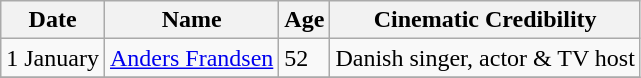<table class="wikitable">
<tr ">
<th>Date</th>
<th>Name</th>
<th>Age</th>
<th>Cinematic Credibility</th>
</tr>
<tr>
<td>1 January</td>
<td><a href='#'>Anders Frandsen</a></td>
<td>52</td>
<td>Danish singer, actor & TV host</td>
</tr>
<tr>
</tr>
</table>
